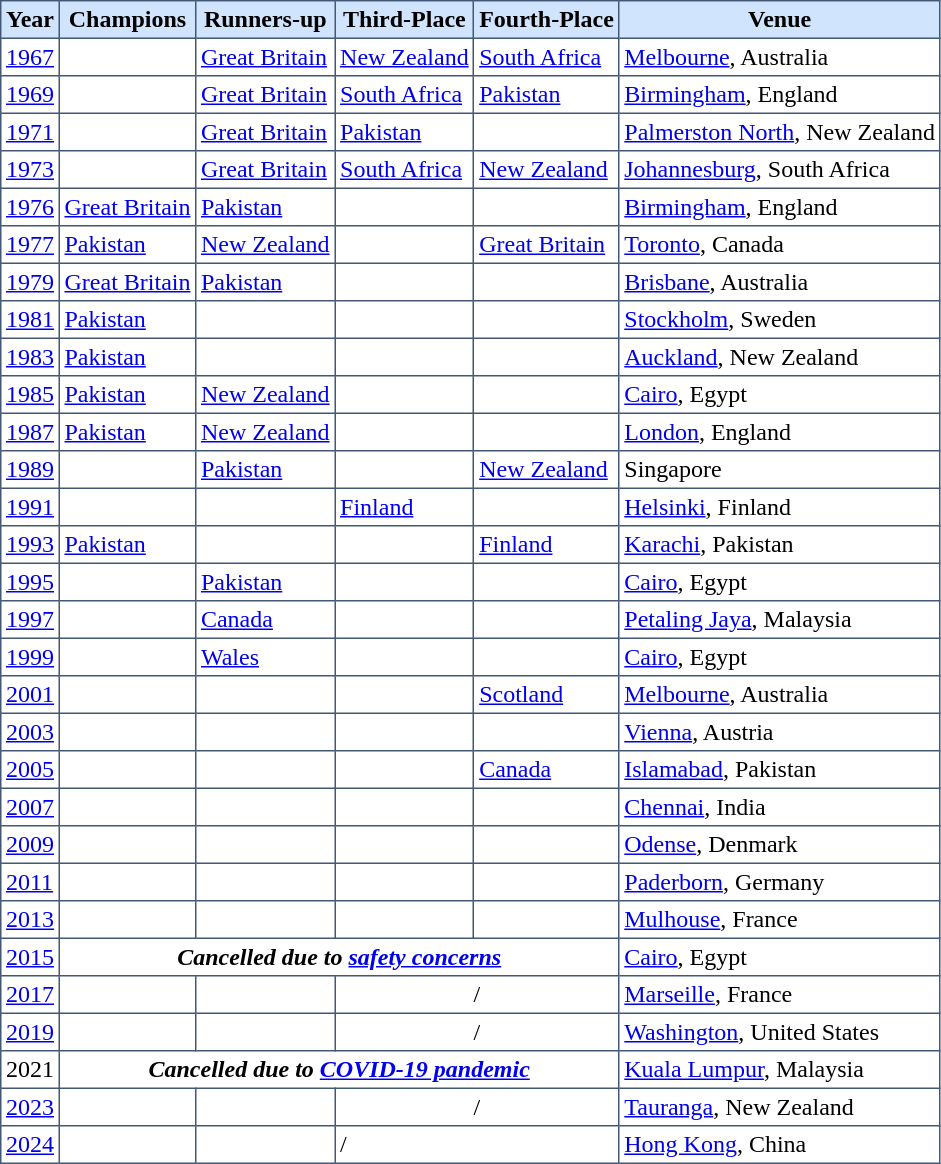<table cellpadding="3" cellspacing="4" border="1" style="border:#435877 solid 1px; border-collapse: collapse;">
<tr bgcolor="#d1e4fd">
<th>Year</th>
<th>Champions</th>
<th>Runners-up</th>
<th>Third-Place</th>
<th>Fourth-Place</th>
<th>Venue</th>
</tr>
<tr>
<td><a href='#'>1967</a></td>
<td></td>
<td> <a href='#'>Great Britain</a></td>
<td> <a href='#'>New Zealand</a></td>
<td> <a href='#'>South Africa</a></td>
<td> <a href='#'>Melbourne</a>, Australia</td>
</tr>
<tr>
<td><a href='#'>1969</a></td>
<td></td>
<td> <a href='#'>Great Britain</a></td>
<td> <a href='#'>South Africa</a></td>
<td> <a href='#'>Pakistan</a></td>
<td> <a href='#'>Birmingham</a>, England</td>
</tr>
<tr>
<td><a href='#'>1971</a></td>
<td></td>
<td> <a href='#'>Great Britain</a></td>
<td> <a href='#'>Pakistan</a></td>
<td></td>
<td> <a href='#'>Palmerston North</a>, New Zealand</td>
</tr>
<tr>
<td><a href='#'>1973</a></td>
<td></td>
<td> <a href='#'>Great Britain</a></td>
<td> <a href='#'>South Africa</a></td>
<td> <a href='#'>New Zealand</a></td>
<td> <a href='#'>Johannesburg</a>, South Africa</td>
</tr>
<tr>
<td><a href='#'>1976</a></td>
<td> <a href='#'>Great Britain</a></td>
<td> <a href='#'>Pakistan</a></td>
<td></td>
<td></td>
<td> <a href='#'>Birmingham</a>, England</td>
</tr>
<tr>
<td><a href='#'>1977</a></td>
<td> <a href='#'>Pakistan</a></td>
<td> <a href='#'>New Zealand</a></td>
<td></td>
<td> <a href='#'>Great Britain</a></td>
<td> <a href='#'>Toronto</a>, Canada</td>
</tr>
<tr>
<td><a href='#'>1979</a></td>
<td> <a href='#'>Great Britain</a></td>
<td> <a href='#'>Pakistan</a></td>
<td></td>
<td></td>
<td> <a href='#'>Brisbane</a>, Australia</td>
</tr>
<tr>
<td><a href='#'>1981</a></td>
<td> <a href='#'>Pakistan</a></td>
<td></td>
<td></td>
<td></td>
<td> <a href='#'>Stockholm</a>, Sweden</td>
</tr>
<tr>
<td><a href='#'>1983</a></td>
<td> <a href='#'>Pakistan</a></td>
<td></td>
<td></td>
<td></td>
<td> <a href='#'>Auckland</a>, New Zealand</td>
</tr>
<tr>
<td><a href='#'>1985</a></td>
<td> <a href='#'>Pakistan</a></td>
<td> <a href='#'>New Zealand</a></td>
<td></td>
<td></td>
<td> <a href='#'>Cairo</a>, Egypt</td>
</tr>
<tr>
<td><a href='#'>1987</a></td>
<td> <a href='#'>Pakistan</a></td>
<td> <a href='#'>New Zealand</a></td>
<td></td>
<td></td>
<td> <a href='#'>London</a>, England</td>
</tr>
<tr>
<td><a href='#'>1989</a></td>
<td></td>
<td> <a href='#'>Pakistan</a></td>
<td></td>
<td> <a href='#'>New Zealand</a></td>
<td> Singapore</td>
</tr>
<tr>
<td><a href='#'>1991</a></td>
<td></td>
<td></td>
<td> <a href='#'>Finland</a></td>
<td></td>
<td> <a href='#'>Helsinki</a>, Finland</td>
</tr>
<tr>
<td><a href='#'>1993</a></td>
<td> <a href='#'>Pakistan</a></td>
<td></td>
<td></td>
<td> <a href='#'>Finland</a></td>
<td> <a href='#'>Karachi</a>, Pakistan</td>
</tr>
<tr>
<td><a href='#'>1995</a></td>
<td></td>
<td> <a href='#'>Pakistan</a></td>
<td></td>
<td></td>
<td> <a href='#'>Cairo</a>, Egypt</td>
</tr>
<tr>
<td><a href='#'>1997</a></td>
<td></td>
<td> <a href='#'>Canada</a></td>
<td></td>
<td></td>
<td> <a href='#'>Petaling Jaya</a>, Malaysia</td>
</tr>
<tr>
<td><a href='#'>1999</a></td>
<td></td>
<td> <a href='#'>Wales</a></td>
<td></td>
<td></td>
<td> <a href='#'>Cairo</a>, Egypt</td>
</tr>
<tr>
<td><a href='#'>2001</a></td>
<td></td>
<td></td>
<td></td>
<td> <a href='#'>Scotland</a></td>
<td> <a href='#'>Melbourne</a>, Australia</td>
</tr>
<tr>
<td><a href='#'>2003</a></td>
<td></td>
<td></td>
<td></td>
<td></td>
<td> <a href='#'>Vienna</a>, Austria</td>
</tr>
<tr>
<td><a href='#'>2005</a></td>
<td></td>
<td></td>
<td></td>
<td> <a href='#'>Canada</a></td>
<td> <a href='#'>Islamabad</a>, Pakistan</td>
</tr>
<tr>
<td><a href='#'>2007</a></td>
<td></td>
<td></td>
<td></td>
<td></td>
<td> <a href='#'>Chennai</a>, India</td>
</tr>
<tr>
<td><a href='#'>2009</a></td>
<td></td>
<td></td>
<td></td>
<td></td>
<td> <a href='#'>Odense</a>, Denmark</td>
</tr>
<tr>
<td><a href='#'>2011</a></td>
<td></td>
<td></td>
<td></td>
<td></td>
<td> <a href='#'>Paderborn</a>, Germany</td>
</tr>
<tr>
<td><a href='#'>2013</a></td>
<td></td>
<td></td>
<td></td>
<td></td>
<td>  <a href='#'>Mulhouse</a>, France</td>
</tr>
<tr>
<td><a href='#'>2015</a></td>
<td colspan=4 align=center><strong><em>Cancelled due to <a href='#'>safety concerns</a></em></strong> </td>
<td> <a href='#'>Cairo</a>, Egypt</td>
</tr>
<tr>
<td><a href='#'>2017</a></td>
<td></td>
<td></td>
<td colspan=2 align=center> / </td>
<td>  <a href='#'>Marseille</a>, France</td>
</tr>
<tr>
<td><a href='#'>2019</a></td>
<td></td>
<td></td>
<td colspan=2 align=center> / </td>
<td>  <a href='#'>Washington</a>, United States</td>
</tr>
<tr>
<td>2021</td>
<td colspan=4 align=center><strong><em>Cancelled due to  <a href='#'>COVID-19 pandemic</a></em></strong></td>
<td>  <a href='#'>Kuala Lumpur</a>, Malaysia</td>
</tr>
<tr>
<td><a href='#'>2023</a></td>
<td></td>
<td></td>
<td colspan=2 align=center> / </td>
<td> <a href='#'>Tauranga</a>, New Zealand</td>
</tr>
<tr>
<td><a href='#'>2024</a></td>
<td></td>
<td></td>
<td colspan=2> / </td>
<td> <a href='#'>Hong Kong</a>, China</td>
</tr>
</table>
